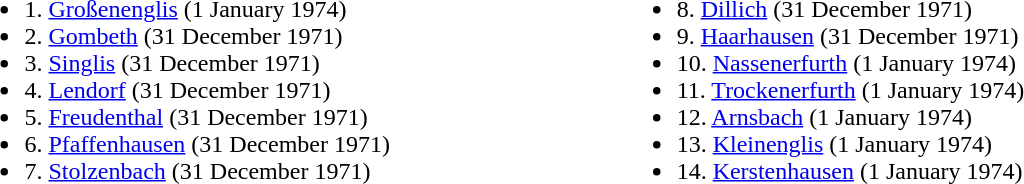<table>
<tr ---->
<td width="33%"><br><ul><li>1. <a href='#'>Großenenglis</a> (1 January 1974)</li><li>2. <a href='#'>Gombeth</a> (31 December 1971)</li><li>3. <a href='#'>Singlis</a> (31 December 1971)</li><li>4. <a href='#'>Lendorf</a> (31 December 1971)</li><li>5. <a href='#'>Freudenthal</a> (31 December 1971)</li><li>6. <a href='#'>Pfaffenhausen</a> (31 December 1971)</li><li>7. <a href='#'>Stolzenbach</a> (31 December 1971)</li></ul></td>
<td width="33%"><br><ul><li>8. <a href='#'>Dillich</a> (31 December 1971)</li><li>9. <a href='#'>Haarhausen</a> (31 December 1971)</li><li>10. <a href='#'>Nassenerfurth</a> (1 January 1974)</li><li>11. <a href='#'>Trockenerfurth</a> (1 January 1974)</li><li>12. <a href='#'>Arnsbach</a> (1 January 1974)</li><li>13. <a href='#'>Kleinenglis</a> (1 January 1974)</li><li>14. <a href='#'>Kerstenhausen</a> (1 January 1974)</li></ul></td>
</tr>
</table>
